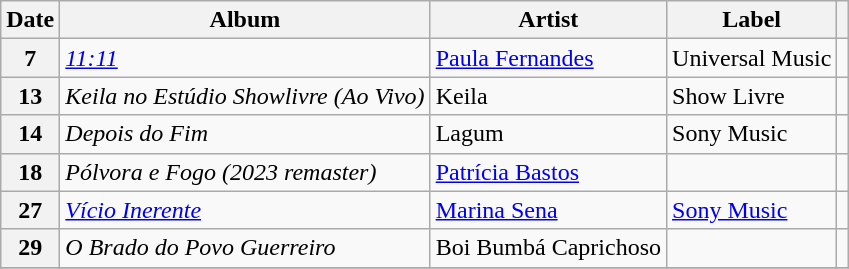<table class="wikitable plainrowheaders">
<tr>
<th>Date</th>
<th>Album</th>
<th>Artist</th>
<th>Label</th>
<th></th>
</tr>
<tr>
<th scope="row" style="text-align:center;">7</th>
<td><em><a href='#'>11:11</a></em></td>
<td><a href='#'>Paula Fernandes</a></td>
<td>Universal Music</td>
<td></td>
</tr>
<tr>
<th scope="row" style="text-align:center;">13</th>
<td><em>Keila no Estúdio Showlivre (Ao Vivo)</em></td>
<td>Keila</td>
<td>Show Livre</td>
<td></td>
</tr>
<tr>
<th scope="row" style="text-align:center;">14</th>
<td><em>Depois do Fim</em></td>
<td>Lagum</td>
<td>Sony Music</td>
<td></td>
</tr>
<tr>
<th scope="row" style="text-align:center;">18</th>
<td><em>Pólvora e Fogo (2023 remaster)</em></td>
<td><a href='#'>Patrícia Bastos</a></td>
<td></td>
<td></td>
</tr>
<tr>
<th scope="row" style="text-align:center;">27</th>
<td><em><a href='#'>Vício Inerente</a></em></td>
<td><a href='#'>Marina Sena</a></td>
<td><a href='#'>Sony Music</a></td>
<td></td>
</tr>
<tr>
<th scope="row" style="text-align:center;">29</th>
<td><em>O Brado do Povo Guerreiro </em></td>
<td>Boi Bumbá Caprichoso</td>
<td></td>
<td></td>
</tr>
<tr>
</tr>
</table>
